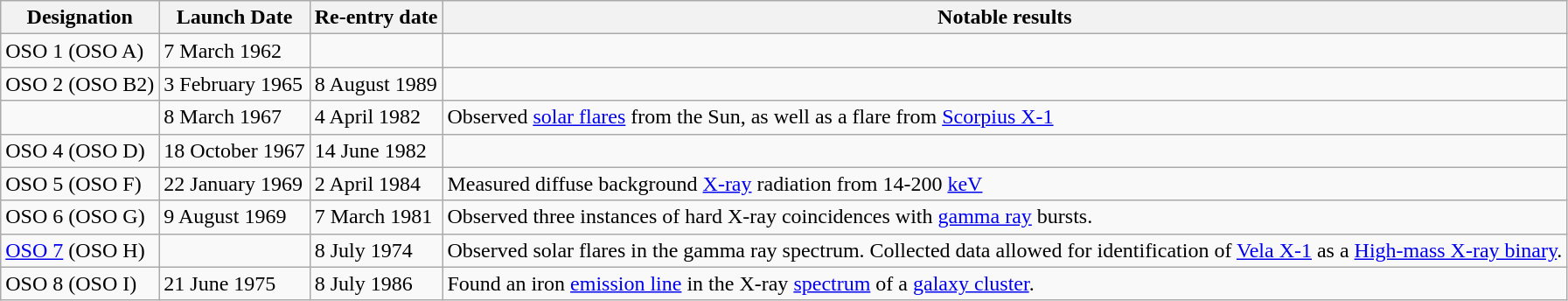<table class="wikitable" style="text-align:left">
<tr>
<th>Designation</th>
<th>Launch Date</th>
<th>Re-entry date</th>
<th>Notable results</th>
</tr>
<tr>
<td>OSO 1 (OSO A)</td>
<td>7 March 1962</td>
<td></td>
<td></td>
</tr>
<tr>
<td>OSO 2 (OSO B2)</td>
<td>3 February 1965</td>
<td>8 August 1989</td>
<td></td>
</tr>
<tr>
<td></td>
<td>8 March 1967</td>
<td>4 April 1982</td>
<td>Observed <a href='#'>solar flares</a> from the Sun, as well as a flare from <a href='#'>Scorpius X-1</a></td>
</tr>
<tr>
<td>OSO 4 (OSO D)</td>
<td>18 October 1967</td>
<td>14 June 1982</td>
<td></td>
</tr>
<tr>
<td>OSO 5 (OSO F)</td>
<td>22 January 1969</td>
<td>2 April 1984</td>
<td>Measured diffuse background <a href='#'>X-ray</a> radiation from 14-200 <a href='#'>keV</a></td>
</tr>
<tr>
<td>OSO 6 (OSO G)</td>
<td>9 August 1969</td>
<td>7 March 1981</td>
<td>Observed three instances of hard X-ray coincidences with <a href='#'>gamma ray</a> bursts.</td>
</tr>
<tr>
<td><a href='#'>OSO 7</a> (OSO H)</td>
<td></td>
<td>8 July 1974</td>
<td>Observed solar flares in the gamma ray spectrum. Collected data allowed for identification of <a href='#'>Vela X-1</a> as a <a href='#'>High-mass X-ray binary</a>.</td>
</tr>
<tr>
<td>OSO 8 (OSO I)</td>
<td>21 June 1975</td>
<td>8 July 1986</td>
<td>Found an iron <a href='#'>emission line</a> in the X-ray <a href='#'>spectrum</a> of a <a href='#'>galaxy cluster</a>.</td>
</tr>
</table>
